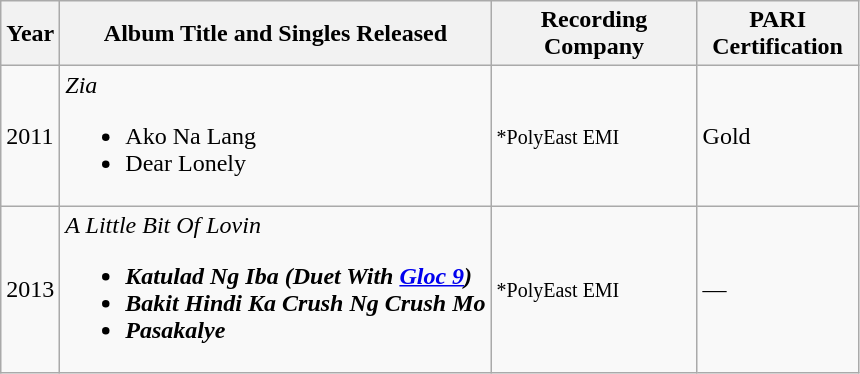<table class=wikitable>
<tr>
<th>Year</th>
<th>Album Title and Singles Released</th>
<th width=130>Recording Company</th>
<th width=100>PARI Certification</th>
</tr>
<tr>
<td>2011</td>
<td><em>Zia</em><br><ul><li>Ako Na Lang</li><li>Dear Lonely</li></ul></td>
<td><small>*PolyEast EMI</small></td>
<td>Gold</td>
</tr>
<tr>
<td>2013</td>
<td><em>A Little Bit Of Lovin<strong><br><ul><li>Katulad Ng Iba (Duet With <a href='#'>Gloc 9</a>)</li><li>Bakit Hindi Ka Crush Ng Crush Mo</li><li>Pasakalye</li></ul></td>
<td><small>*PolyEast EMI</small></td>
<td>—</td>
</tr>
</table>
